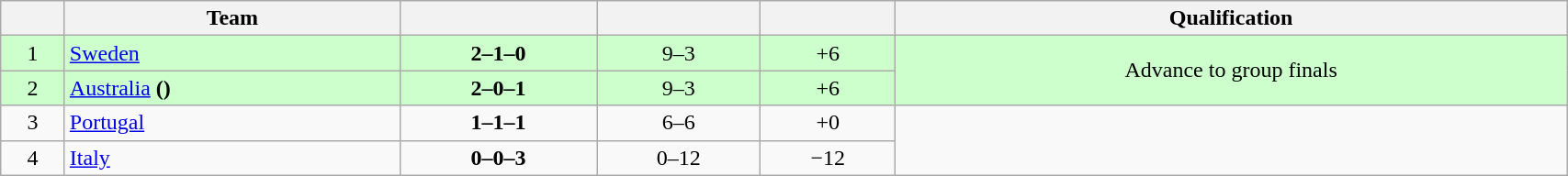<table class=wikitable style="text-align:center; width:90%">
<tr>
<th></th>
<th>Team</th>
<th></th>
<th></th>
<th></th>
<th>Qualification</th>
</tr>
<tr bgcolor=#ccffcc>
<td>1</td>
<td align=left> <a href='#'>Sweden</a></td>
<td><strong>2–1–0</strong></td>
<td>9–3</td>
<td>+6</td>
<td rowspan=2>Advance to group finals</td>
</tr>
<tr bgcolor=#ccffcc>
<td>2</td>
<td align=left> <a href='#'>Australia</a> <strong>()</strong></td>
<td><strong>2–0–1</strong></td>
<td>9–3</td>
<td>+6</td>
</tr>
<tr>
<td>3</td>
<td align=left> <a href='#'>Portugal</a></td>
<td><strong>1–1–1</strong></td>
<td>6–6</td>
<td>+0</td>
<td rowspan=2></td>
</tr>
<tr>
<td>4</td>
<td align=left> <a href='#'>Italy</a></td>
<td><strong>0–0–3</strong></td>
<td>0–12</td>
<td>−12</td>
</tr>
</table>
